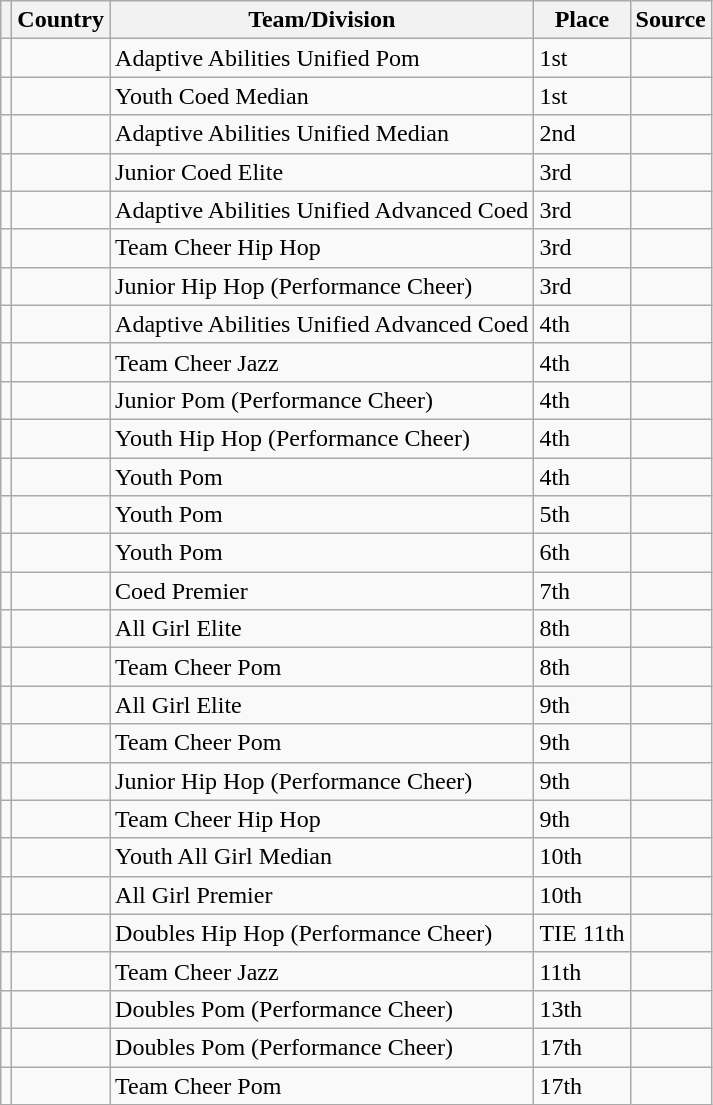<table class="wikitable sortable">
<tr>
<th></th>
<th>Country</th>
<th>Team/Division</th>
<th>Place</th>
<th><strong>Source</strong></th>
</tr>
<tr>
<td></td>
<td></td>
<td>Adaptive Abilities Unified Pom</td>
<td>1st</td>
<td></td>
</tr>
<tr>
<td></td>
<td></td>
<td>Youth Coed Median</td>
<td>1st</td>
<td></td>
</tr>
<tr>
<td></td>
<td></td>
<td>Adaptive Abilities Unified Median</td>
<td>2nd</td>
<td></td>
</tr>
<tr>
<td></td>
<td></td>
<td>Junior Coed Elite</td>
<td>3rd</td>
<td></td>
</tr>
<tr>
<td></td>
<td></td>
<td>Adaptive Abilities Unified Advanced Coed</td>
<td>3rd</td>
<td></td>
</tr>
<tr>
<td></td>
<td></td>
<td>Team Cheer Hip Hop</td>
<td>3rd</td>
<td></td>
</tr>
<tr>
<td></td>
<td></td>
<td>Junior Hip Hop (Performance Cheer)</td>
<td>3rd</td>
<td></td>
</tr>
<tr>
<td></td>
<td></td>
<td>Adaptive Abilities Unified Advanced Coed</td>
<td>4th</td>
<td></td>
</tr>
<tr>
<td></td>
<td></td>
<td>Team Cheer Jazz</td>
<td>4th</td>
<td></td>
</tr>
<tr>
<td></td>
<td></td>
<td>Junior Pom (Performance Cheer)</td>
<td>4th</td>
<td></td>
</tr>
<tr>
<td></td>
<td></td>
<td>Youth Hip Hop (Performance Cheer)</td>
<td>4th</td>
<td></td>
</tr>
<tr>
<td></td>
<td></td>
<td>Youth Pom</td>
<td>4th</td>
<td></td>
</tr>
<tr>
<td></td>
<td></td>
<td>Youth Pom</td>
<td>5th</td>
<td></td>
</tr>
<tr>
<td></td>
<td></td>
<td>Youth Pom</td>
<td>6th</td>
<td></td>
</tr>
<tr>
<td></td>
<td></td>
<td>Coed Premier</td>
<td>7th</td>
<td></td>
</tr>
<tr>
<td></td>
<td></td>
<td>All Girl Elite</td>
<td>8th</td>
<td></td>
</tr>
<tr>
<td></td>
<td></td>
<td>Team Cheer Pom</td>
<td>8th</td>
<td></td>
</tr>
<tr>
<td></td>
<td></td>
<td>All Girl Elite</td>
<td>9th</td>
<td></td>
</tr>
<tr>
<td></td>
<td></td>
<td>Team Cheer Pom</td>
<td>9th</td>
<td></td>
</tr>
<tr>
<td></td>
<td></td>
<td>Junior Hip Hop (Performance Cheer)</td>
<td>9th</td>
<td></td>
</tr>
<tr>
<td></td>
<td></td>
<td>Team Cheer Hip Hop</td>
<td>9th</td>
<td></td>
</tr>
<tr>
<td></td>
<td></td>
<td>Youth All Girl Median</td>
<td>10th</td>
<td></td>
</tr>
<tr>
<td></td>
<td></td>
<td>All Girl Premier</td>
<td>10th</td>
<td></td>
</tr>
<tr>
<td></td>
<td></td>
<td>Doubles Hip Hop (Performance Cheer)</td>
<td>TIE 11th</td>
<td></td>
</tr>
<tr>
<td></td>
<td></td>
<td>Team Cheer Jazz</td>
<td>11th</td>
<td></td>
</tr>
<tr>
<td></td>
<td></td>
<td>Doubles Pom (Performance Cheer)</td>
<td>13th</td>
<td></td>
</tr>
<tr>
<td></td>
<td></td>
<td>Doubles Pom (Performance Cheer)</td>
<td>17th</td>
<td></td>
</tr>
<tr>
<td></td>
<td></td>
<td>Team Cheer Pom</td>
<td>17th</td>
<td></td>
</tr>
</table>
